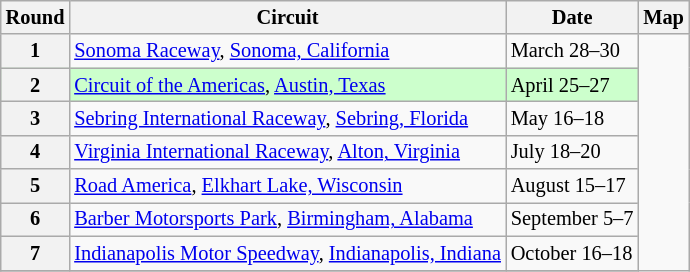<table class="wikitable" style="font-size:85%;">
<tr>
<th>Round</th>
<th>Circuit</th>
<th>Date</th>
<th>Map</th>
</tr>
<tr>
<th>1</th>
<td> <a href='#'>Sonoma Raceway</a>, <a href='#'>Sonoma, California</a></td>
<td>March 28–30</td>
<td rowspan="12"></td>
</tr>
<tr style="background:#ccffcc;">
<th>2</th>
<td> <a href='#'>Circuit of the Americas</a>, <a href='#'>Austin, Texas</a></td>
<td>April 25–27</td>
</tr>
<tr>
<th>3</th>
<td> <a href='#'>Sebring International Raceway</a>, <a href='#'>Sebring, Florida</a></td>
<td>May 16–18</td>
</tr>
<tr>
<th>4</th>
<td> <a href='#'>Virginia International Raceway</a>, <a href='#'>Alton, Virginia</a></td>
<td>July 18–20</td>
</tr>
<tr>
<th>5</th>
<td> <a href='#'>Road America</a>, <a href='#'>Elkhart Lake, Wisconsin</a></td>
<td>August 15–17</td>
</tr>
<tr>
<th>6</th>
<td> <a href='#'>Barber Motorsports Park</a>, <a href='#'>Birmingham, Alabama</a></td>
<td>September 5–7</td>
</tr>
<tr>
<th>7</th>
<td> <a href='#'>Indianapolis Motor Speedway</a>, <a href='#'>Indianapolis, Indiana</a></td>
<td>October 16–18</td>
</tr>
<tr>
</tr>
</table>
